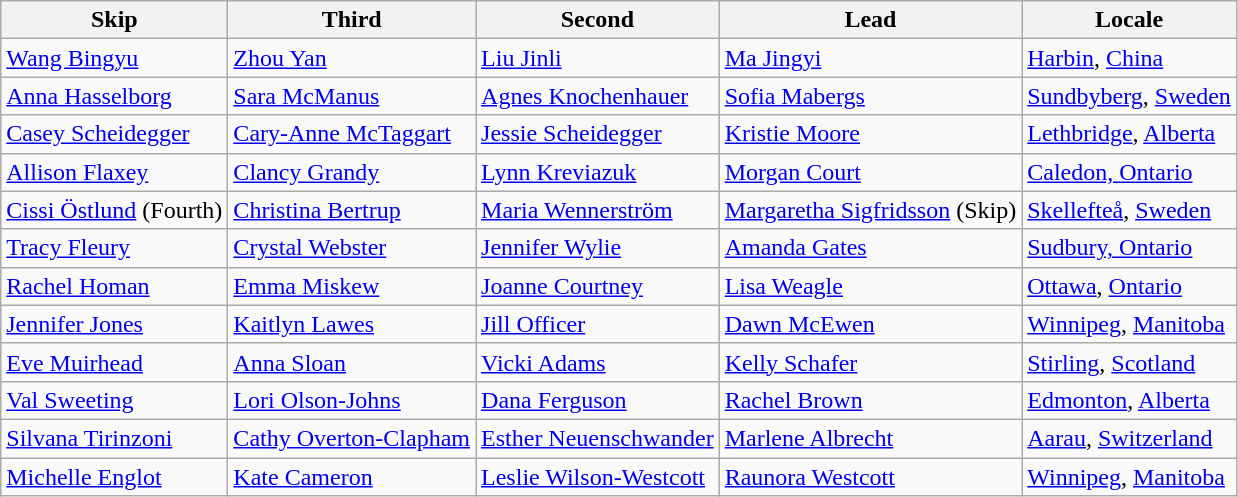<table class=wikitable>
<tr>
<th>Skip</th>
<th>Third</th>
<th>Second</th>
<th>Lead</th>
<th>Locale</th>
</tr>
<tr>
<td><a href='#'>Wang Bingyu</a></td>
<td><a href='#'>Zhou Yan</a></td>
<td><a href='#'>Liu Jinli</a></td>
<td><a href='#'>Ma Jingyi</a></td>
<td> <a href='#'>Harbin</a>, <a href='#'>China</a></td>
</tr>
<tr>
<td><a href='#'>Anna Hasselborg</a></td>
<td><a href='#'>Sara McManus</a></td>
<td><a href='#'>Agnes Knochenhauer</a></td>
<td><a href='#'>Sofia Mabergs</a></td>
<td> <a href='#'>Sundbyberg</a>, <a href='#'>Sweden</a></td>
</tr>
<tr>
<td><a href='#'>Casey Scheidegger</a></td>
<td><a href='#'>Cary-Anne McTaggart</a></td>
<td><a href='#'>Jessie Scheidegger</a></td>
<td><a href='#'>Kristie Moore</a></td>
<td> <a href='#'>Lethbridge</a>, <a href='#'>Alberta</a></td>
</tr>
<tr>
<td><a href='#'>Allison Flaxey</a></td>
<td><a href='#'>Clancy Grandy</a></td>
<td><a href='#'>Lynn Kreviazuk</a></td>
<td><a href='#'>Morgan Court</a></td>
<td> <a href='#'>Caledon, Ontario</a></td>
</tr>
<tr>
<td><a href='#'>Cissi Östlund</a> (Fourth)</td>
<td><a href='#'>Christina Bertrup</a></td>
<td><a href='#'>Maria Wennerström</a></td>
<td><a href='#'>Margaretha Sigfridsson</a> (Skip)</td>
<td> <a href='#'>Skellefteå</a>, <a href='#'>Sweden</a></td>
</tr>
<tr>
<td><a href='#'>Tracy Fleury</a></td>
<td><a href='#'>Crystal Webster</a></td>
<td><a href='#'>Jennifer Wylie</a></td>
<td><a href='#'>Amanda Gates</a></td>
<td> <a href='#'>Sudbury, Ontario</a></td>
</tr>
<tr>
<td><a href='#'>Rachel Homan</a></td>
<td><a href='#'>Emma Miskew</a></td>
<td><a href='#'>Joanne Courtney</a></td>
<td><a href='#'>Lisa Weagle</a></td>
<td> <a href='#'>Ottawa</a>, <a href='#'>Ontario</a></td>
</tr>
<tr>
<td><a href='#'>Jennifer Jones</a></td>
<td><a href='#'>Kaitlyn Lawes</a></td>
<td><a href='#'>Jill Officer</a></td>
<td><a href='#'>Dawn McEwen</a></td>
<td> <a href='#'>Winnipeg</a>, <a href='#'>Manitoba</a></td>
</tr>
<tr>
<td><a href='#'>Eve Muirhead</a></td>
<td><a href='#'>Anna Sloan</a></td>
<td><a href='#'>Vicki Adams</a></td>
<td><a href='#'>Kelly Schafer</a></td>
<td> <a href='#'>Stirling</a>, <a href='#'>Scotland</a></td>
</tr>
<tr>
<td><a href='#'>Val Sweeting</a></td>
<td><a href='#'>Lori Olson-Johns</a></td>
<td><a href='#'>Dana Ferguson</a></td>
<td><a href='#'>Rachel Brown</a></td>
<td> <a href='#'>Edmonton</a>, <a href='#'>Alberta</a></td>
</tr>
<tr>
<td><a href='#'>Silvana Tirinzoni</a></td>
<td><a href='#'>Cathy Overton-Clapham</a></td>
<td><a href='#'>Esther Neuenschwander</a></td>
<td><a href='#'>Marlene Albrecht</a></td>
<td> <a href='#'>Aarau</a>, <a href='#'>Switzerland</a></td>
</tr>
<tr>
<td><a href='#'>Michelle Englot</a></td>
<td><a href='#'>Kate Cameron</a></td>
<td><a href='#'>Leslie Wilson-Westcott</a></td>
<td><a href='#'>Raunora Westcott</a></td>
<td> <a href='#'>Winnipeg</a>, <a href='#'>Manitoba</a></td>
</tr>
</table>
